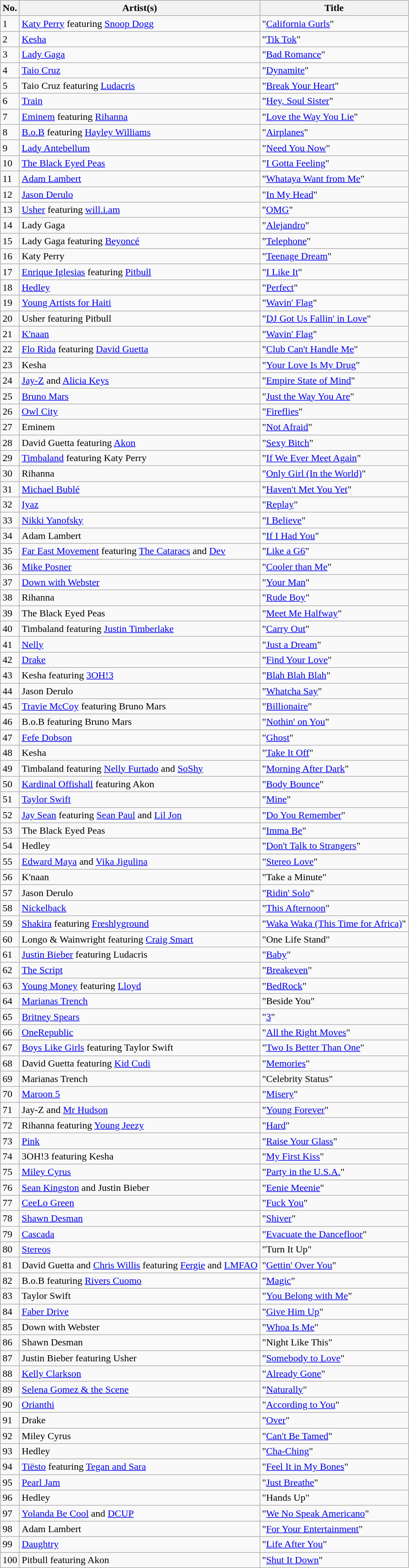<table class="wikitable">
<tr>
<th>No.</th>
<th>Artist(s)</th>
<th>Title</th>
</tr>
<tr>
<td>1</td>
<td><a href='#'>Katy Perry</a> featuring <a href='#'>Snoop Dogg</a></td>
<td>"<a href='#'>California Gurls</a>"</td>
</tr>
<tr>
<td>2</td>
<td><a href='#'>Kesha</a></td>
<td>"<a href='#'>Tik Tok</a>"</td>
</tr>
<tr>
<td>3</td>
<td><a href='#'>Lady Gaga</a></td>
<td>"<a href='#'>Bad Romance</a>"</td>
</tr>
<tr>
<td>4</td>
<td><a href='#'>Taio Cruz</a></td>
<td>"<a href='#'>Dynamite</a>"</td>
</tr>
<tr>
<td>5</td>
<td>Taio Cruz featuring <a href='#'>Ludacris</a></td>
<td>"<a href='#'>Break Your Heart</a>"</td>
</tr>
<tr>
<td>6</td>
<td><a href='#'>Train</a></td>
<td>"<a href='#'>Hey, Soul Sister</a>"</td>
</tr>
<tr>
<td>7</td>
<td><a href='#'>Eminem</a> featuring <a href='#'>Rihanna</a></td>
<td>"<a href='#'>Love the Way You Lie</a>"</td>
</tr>
<tr>
<td>8</td>
<td><a href='#'>B.o.B</a> featuring <a href='#'>Hayley Williams</a></td>
<td>"<a href='#'>Airplanes</a>"</td>
</tr>
<tr>
<td>9</td>
<td><a href='#'>Lady Antebellum</a></td>
<td>"<a href='#'>Need You Now</a>"</td>
</tr>
<tr>
<td>10</td>
<td><a href='#'>The Black Eyed Peas</a></td>
<td>"<a href='#'>I Gotta Feeling</a>"</td>
</tr>
<tr>
<td>11</td>
<td><a href='#'>Adam Lambert</a></td>
<td>"<a href='#'>Whataya Want from Me</a>"</td>
</tr>
<tr>
<td>12</td>
<td><a href='#'>Jason Derulo</a></td>
<td>"<a href='#'>In My Head</a>"</td>
</tr>
<tr>
<td>13</td>
<td><a href='#'>Usher</a> featuring <a href='#'>will.i.am</a></td>
<td>"<a href='#'>OMG</a>"</td>
</tr>
<tr>
<td>14</td>
<td>Lady Gaga</td>
<td>"<a href='#'>Alejandro</a>"</td>
</tr>
<tr>
<td>15</td>
<td>Lady Gaga featuring <a href='#'>Beyoncé</a></td>
<td>"<a href='#'>Telephone</a>"</td>
</tr>
<tr>
<td>16</td>
<td>Katy Perry</td>
<td>"<a href='#'>Teenage Dream</a>"</td>
</tr>
<tr>
<td>17</td>
<td><a href='#'>Enrique Iglesias</a> featuring <a href='#'>Pitbull</a></td>
<td>"<a href='#'>I Like It</a>"</td>
</tr>
<tr>
<td>18</td>
<td><a href='#'>Hedley</a></td>
<td>"<a href='#'>Perfect</a>"</td>
</tr>
<tr>
<td>19</td>
<td><a href='#'>Young Artists for Haiti</a></td>
<td>"<a href='#'>Wavin' Flag</a>"</td>
</tr>
<tr>
<td>20</td>
<td>Usher featuring Pitbull</td>
<td>"<a href='#'>DJ Got Us Fallin' in Love</a>"</td>
</tr>
<tr>
<td>21</td>
<td><a href='#'>K'naan</a></td>
<td>"<a href='#'>Wavin' Flag</a>"</td>
</tr>
<tr>
<td>22</td>
<td><a href='#'>Flo Rida</a> featuring <a href='#'>David Guetta</a></td>
<td>"<a href='#'>Club Can't Handle Me</a>"</td>
</tr>
<tr>
<td>23</td>
<td>Kesha</td>
<td>"<a href='#'>Your Love Is My Drug</a>"</td>
</tr>
<tr>
<td>24</td>
<td><a href='#'>Jay-Z</a> and <a href='#'>Alicia Keys</a></td>
<td>"<a href='#'>Empire State of Mind</a>"</td>
</tr>
<tr>
<td>25</td>
<td><a href='#'>Bruno Mars</a></td>
<td>"<a href='#'>Just the Way You Are</a>"</td>
</tr>
<tr>
<td>26</td>
<td><a href='#'>Owl City</a></td>
<td>"<a href='#'>Fireflies</a>"</td>
</tr>
<tr>
<td>27</td>
<td>Eminem</td>
<td>"<a href='#'>Not Afraid</a>"</td>
</tr>
<tr>
<td>28</td>
<td>David Guetta featuring <a href='#'>Akon</a></td>
<td>"<a href='#'>Sexy Bitch</a>"</td>
</tr>
<tr>
<td>29</td>
<td><a href='#'>Timbaland</a> featuring Katy Perry</td>
<td>"<a href='#'>If We Ever Meet Again</a>"</td>
</tr>
<tr>
<td>30</td>
<td>Rihanna</td>
<td>"<a href='#'>Only Girl (In the World)</a>"</td>
</tr>
<tr>
<td>31</td>
<td><a href='#'>Michael Bublé</a></td>
<td>"<a href='#'>Haven't Met You Yet</a>"</td>
</tr>
<tr>
<td>32</td>
<td><a href='#'>Iyaz</a></td>
<td>"<a href='#'>Replay</a>"</td>
</tr>
<tr>
<td>33</td>
<td><a href='#'>Nikki Yanofsky</a></td>
<td>"<a href='#'>I Believe</a>"</td>
</tr>
<tr>
<td>34</td>
<td>Adam Lambert</td>
<td>"<a href='#'>If I Had You</a>"</td>
</tr>
<tr>
<td>35</td>
<td><a href='#'>Far East Movement</a> featuring <a href='#'>The Cataracs</a> and <a href='#'>Dev</a></td>
<td>"<a href='#'>Like a G6</a>"</td>
</tr>
<tr>
<td>36</td>
<td><a href='#'>Mike Posner</a></td>
<td>"<a href='#'>Cooler than Me</a>"</td>
</tr>
<tr>
<td>37</td>
<td><a href='#'>Down with Webster</a></td>
<td>"<a href='#'>Your Man</a>"</td>
</tr>
<tr>
<td>38</td>
<td>Rihanna</td>
<td>"<a href='#'>Rude Boy</a>"</td>
</tr>
<tr>
<td>39</td>
<td>The Black Eyed Peas</td>
<td>"<a href='#'>Meet Me Halfway</a>"</td>
</tr>
<tr>
<td>40</td>
<td>Timbaland featuring <a href='#'>Justin Timberlake</a></td>
<td>"<a href='#'>Carry Out</a>"</td>
</tr>
<tr>
<td>41</td>
<td><a href='#'>Nelly</a></td>
<td>"<a href='#'>Just a Dream</a>"</td>
</tr>
<tr>
<td>42</td>
<td><a href='#'>Drake</a></td>
<td>"<a href='#'>Find Your Love</a>"</td>
</tr>
<tr>
<td>43</td>
<td>Kesha featuring <a href='#'>3OH!3</a></td>
<td>"<a href='#'>Blah Blah Blah</a>"</td>
</tr>
<tr>
<td>44</td>
<td>Jason Derulo</td>
<td>"<a href='#'>Whatcha Say</a>"</td>
</tr>
<tr>
<td>45</td>
<td><a href='#'>Travie McCoy</a> featuring Bruno Mars</td>
<td>"<a href='#'>Billionaire</a>"</td>
</tr>
<tr>
<td>46</td>
<td>B.o.B featuring Bruno Mars</td>
<td>"<a href='#'>Nothin' on You</a>"</td>
</tr>
<tr>
<td>47</td>
<td><a href='#'>Fefe Dobson</a></td>
<td>"<a href='#'>Ghost</a>"</td>
</tr>
<tr>
<td>48</td>
<td>Kesha</td>
<td>"<a href='#'>Take It Off</a>"</td>
</tr>
<tr>
<td>49</td>
<td>Timbaland featuring <a href='#'>Nelly Furtado</a> and <a href='#'>SoShy</a></td>
<td>"<a href='#'>Morning After Dark</a>"</td>
</tr>
<tr>
<td>50</td>
<td><a href='#'>Kardinal Offishall</a> featuring Akon</td>
<td>"<a href='#'>Body Bounce</a>"</td>
</tr>
<tr>
<td>51</td>
<td><a href='#'>Taylor Swift</a></td>
<td>"<a href='#'>Mine</a>"</td>
</tr>
<tr>
<td>52</td>
<td><a href='#'>Jay Sean</a> featuring <a href='#'>Sean Paul</a> and <a href='#'>Lil Jon</a></td>
<td>"<a href='#'>Do You Remember</a>"</td>
</tr>
<tr>
<td>53</td>
<td>The Black Eyed Peas</td>
<td>"<a href='#'>Imma Be</a>"</td>
</tr>
<tr>
<td>54</td>
<td>Hedley</td>
<td>"<a href='#'>Don't Talk to Strangers</a>"</td>
</tr>
<tr>
<td>55</td>
<td><a href='#'>Edward Maya</a> and <a href='#'>Vika Jigulina</a></td>
<td>"<a href='#'>Stereo Love</a>"</td>
</tr>
<tr>
<td>56</td>
<td>K'naan</td>
<td>"Take a Minute"</td>
</tr>
<tr>
<td>57</td>
<td>Jason Derulo</td>
<td>"<a href='#'>Ridin' Solo</a>"</td>
</tr>
<tr>
<td>58</td>
<td><a href='#'>Nickelback</a></td>
<td>"<a href='#'>This Afternoon</a>"</td>
</tr>
<tr>
<td>59</td>
<td><a href='#'>Shakira</a> featuring <a href='#'>Freshlyground</a></td>
<td>"<a href='#'>Waka Waka (This Time for Africa)</a>"</td>
</tr>
<tr>
<td>60</td>
<td>Longo & Wainwright featuring <a href='#'>Craig Smart</a></td>
<td>"One Life Stand"</td>
</tr>
<tr>
<td>61</td>
<td><a href='#'>Justin Bieber</a> featuring Ludacris</td>
<td>"<a href='#'>Baby</a>"</td>
</tr>
<tr>
<td>62</td>
<td><a href='#'>The Script</a></td>
<td>"<a href='#'>Breakeven</a>"</td>
</tr>
<tr>
<td>63</td>
<td><a href='#'>Young Money</a> featuring <a href='#'>Lloyd</a></td>
<td>"<a href='#'>BedRock</a>"</td>
</tr>
<tr>
<td>64</td>
<td><a href='#'>Marianas Trench</a></td>
<td>"Beside You"</td>
</tr>
<tr>
<td>65</td>
<td><a href='#'>Britney Spears</a></td>
<td>"<a href='#'>3</a>"</td>
</tr>
<tr>
<td>66</td>
<td><a href='#'>OneRepublic</a></td>
<td>"<a href='#'>All the Right Moves</a>"</td>
</tr>
<tr>
<td>67</td>
<td><a href='#'>Boys Like Girls</a> featuring Taylor Swift</td>
<td>"<a href='#'>Two Is Better Than One</a>"</td>
</tr>
<tr>
<td>68</td>
<td>David Guetta featuring <a href='#'>Kid Cudi</a></td>
<td>"<a href='#'>Memories</a>"</td>
</tr>
<tr>
<td>69</td>
<td>Marianas Trench</td>
<td>"Celebrity Status"</td>
</tr>
<tr>
<td>70</td>
<td><a href='#'>Maroon 5</a></td>
<td>"<a href='#'>Misery</a>"</td>
</tr>
<tr>
<td>71</td>
<td>Jay-Z and <a href='#'>Mr Hudson</a></td>
<td>"<a href='#'>Young Forever</a>"</td>
</tr>
<tr>
<td>72</td>
<td>Rihanna featuring <a href='#'>Young Jeezy</a></td>
<td>"<a href='#'>Hard</a>"</td>
</tr>
<tr>
<td>73</td>
<td><a href='#'>Pink</a></td>
<td>"<a href='#'>Raise Your Glass</a>"</td>
</tr>
<tr>
<td>74</td>
<td>3OH!3 featuring Kesha</td>
<td>"<a href='#'>My First Kiss</a>"</td>
</tr>
<tr>
<td>75</td>
<td><a href='#'>Miley Cyrus</a></td>
<td>"<a href='#'>Party in the U.S.A.</a>"</td>
</tr>
<tr>
<td>76</td>
<td><a href='#'>Sean Kingston</a> and Justin Bieber</td>
<td>"<a href='#'>Eenie Meenie</a>"</td>
</tr>
<tr>
<td>77</td>
<td><a href='#'>CeeLo Green</a></td>
<td>"<a href='#'>Fuck You</a>"</td>
</tr>
<tr>
<td>78</td>
<td><a href='#'>Shawn Desman</a></td>
<td>"<a href='#'>Shiver</a>"</td>
</tr>
<tr>
<td>79</td>
<td><a href='#'>Cascada</a></td>
<td>"<a href='#'>Evacuate the Dancefloor</a>"</td>
</tr>
<tr>
<td>80</td>
<td><a href='#'>Stereos</a></td>
<td>"Turn It Up"</td>
</tr>
<tr>
<td>81</td>
<td>David Guetta and <a href='#'>Chris Willis</a> featuring <a href='#'>Fergie</a> and <a href='#'>LMFAO</a></td>
<td>"<a href='#'>Gettin' Over You</a>"</td>
</tr>
<tr>
<td>82</td>
<td>B.o.B featuring <a href='#'>Rivers Cuomo</a></td>
<td>"<a href='#'>Magic</a>"</td>
</tr>
<tr>
<td>83</td>
<td>Taylor Swift</td>
<td>"<a href='#'>You Belong with Me</a>"</td>
</tr>
<tr>
<td>84</td>
<td><a href='#'>Faber Drive</a></td>
<td>"<a href='#'>Give Him Up</a>"</td>
</tr>
<tr>
<td>85</td>
<td>Down with Webster</td>
<td>"<a href='#'>Whoa Is Me</a>"</td>
</tr>
<tr>
<td>86</td>
<td>Shawn Desman</td>
<td>"Night Like This"</td>
</tr>
<tr>
<td>87</td>
<td>Justin Bieber featuring Usher</td>
<td>"<a href='#'>Somebody to Love</a>"</td>
</tr>
<tr>
<td>88</td>
<td><a href='#'>Kelly Clarkson</a></td>
<td>"<a href='#'>Already Gone</a>"</td>
</tr>
<tr>
<td>89</td>
<td><a href='#'>Selena Gomez & the Scene</a></td>
<td>"<a href='#'>Naturally</a>"</td>
</tr>
<tr>
<td>90</td>
<td><a href='#'>Orianthi</a></td>
<td>"<a href='#'>According to You</a>"</td>
</tr>
<tr>
<td>91</td>
<td>Drake</td>
<td>"<a href='#'>Over</a>"</td>
</tr>
<tr>
<td>92</td>
<td>Miley Cyrus</td>
<td>"<a href='#'>Can't Be Tamed</a>"</td>
</tr>
<tr>
<td>93</td>
<td>Hedley</td>
<td>"<a href='#'>Cha-Ching</a>"</td>
</tr>
<tr>
<td>94</td>
<td><a href='#'>Tiësto</a> featuring <a href='#'>Tegan and Sara</a></td>
<td>"<a href='#'>Feel It in My Bones</a>"</td>
</tr>
<tr>
<td>95</td>
<td><a href='#'>Pearl Jam</a></td>
<td>"<a href='#'>Just Breathe</a>"</td>
</tr>
<tr>
<td>96</td>
<td>Hedley</td>
<td>"Hands Up"</td>
</tr>
<tr>
<td>97</td>
<td><a href='#'>Yolanda Be Cool</a> and <a href='#'>DCUP</a></td>
<td>"<a href='#'>We No Speak Americano</a>"</td>
</tr>
<tr>
<td>98</td>
<td>Adam Lambert</td>
<td>"<a href='#'>For Your Entertainment</a>"</td>
</tr>
<tr>
<td>99</td>
<td><a href='#'>Daughtry</a></td>
<td>"<a href='#'>Life After You</a>"</td>
</tr>
<tr>
<td>100</td>
<td>Pitbull featuring Akon</td>
<td>"<a href='#'>Shut It Down</a>"</td>
</tr>
</table>
